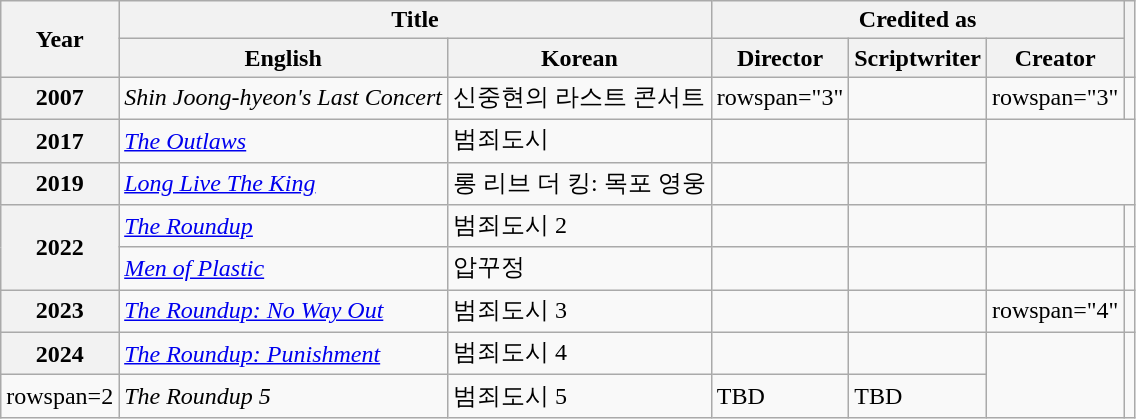<table class="wikitable sortable plainrowheaders">
<tr>
<th rowspan="2" scope="col">Year</th>
<th colspan="2" scope="col">Title</th>
<th colspan="3">Credited as</th>
<th rowspan="2" scope="col" class="unsortable"></th>
</tr>
<tr>
<th>English</th>
<th>Korean</th>
<th>Director</th>
<th>Scriptwriter</th>
<th>Creator</th>
</tr>
<tr>
<th scope="row">2007</th>
<td><em>Shin Joong-hyeon's Last Concert</em></td>
<td>신중현의 라스트 콘서트</td>
<td>rowspan="3" </td>
<td></td>
<td>rowspan="3" </td>
<td></td>
</tr>
<tr>
<th scope="row">2017</th>
<td><em><a href='#'>The Outlaws</a></em></td>
<td>범죄도시</td>
<td></td>
<td></td>
</tr>
<tr>
<th scope="row">2019</th>
<td><em><a href='#'>Long Live The King</a></em></td>
<td>롱 리브 더 킹: 목포 영웅</td>
<td></td>
<td></td>
</tr>
<tr>
<th rowspan="2" scope="row">2022</th>
<td><em><a href='#'>The Roundup</a></em></td>
<td>범죄도시 2</td>
<td></td>
<td></td>
<td></td>
<td></td>
</tr>
<tr>
<td><em><a href='#'>Men of Plastic</a></em></td>
<td>압꾸정</td>
<td></td>
<td></td>
<td></td>
<td></td>
</tr>
<tr>
<th scope="row">2023</th>
<td><em><a href='#'>The Roundup: No Way Out</a></em></td>
<td>범죄도시 3</td>
<td></td>
<td></td>
<td>rowspan="4" </td>
<td></td>
</tr>
<tr>
<th scope="row">2024</th>
<td><em><a href='#'>The Roundup: Punishment</a></em></td>
<td>범죄도시 4</td>
<td></td>
<td></td>
<td rowspan="2"></td>
</tr>
<tr>
<td>rowspan=2 </td>
<td><em>The Roundup 5</em></td>
<td>범죄도시 5</td>
<td>TBD</td>
<td>TBD</td>
</tr>
</table>
